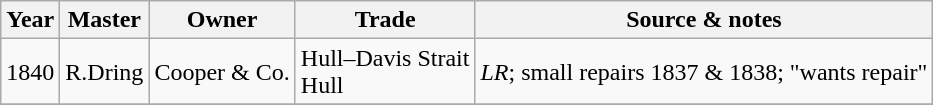<table class=" wikitable">
<tr>
<th>Year</th>
<th>Master</th>
<th>Owner</th>
<th>Trade</th>
<th>Source & notes</th>
</tr>
<tr>
<td>1840</td>
<td>R.Dring</td>
<td>Cooper & Co.</td>
<td>Hull–Davis Strait<br>Hull</td>
<td><em>LR</em>; small repairs 1837 & 1838; "wants repair"</td>
</tr>
<tr>
</tr>
</table>
